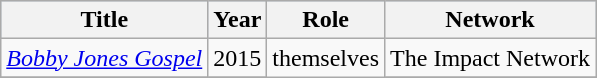<table class="wikitable">
<tr style="background:#b0c4de; text-align:center;">
<th>Title</th>
<th>Year</th>
<th>Role</th>
<th>Network</th>
</tr>
<tr>
<td><em><a href='#'>Bobby Jones Gospel</a></em></td>
<td>2015</td>
<td rowspan="3">themselves</td>
<td>The Impact Network</td>
</tr>
<tr>
</tr>
</table>
